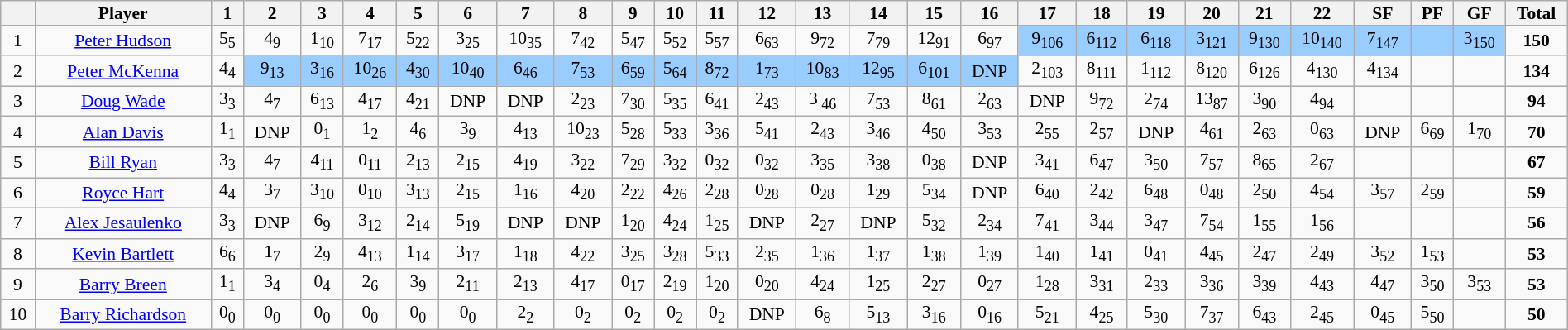<table class="wikitable nowraplinks" style="text-align:center; line-height: 90%; font-size:90%;" width=100%>
<tr>
<th width=""></th>
<th abbr="Position">Player</th>
<th abbr="Round 1">1</th>
<th abbr="Round 2">2</th>
<th abbr="Round 3">3</th>
<th abbr="Round 4">4</th>
<th abbr="Round 5">5</th>
<th abbr="Round 6">6</th>
<th abbr="Round 7">7</th>
<th>8</th>
<th>9</th>
<th>10</th>
<th>11</th>
<th>12</th>
<th>13</th>
<th>14</th>
<th>15</th>
<th>16</th>
<th>17</th>
<th>18</th>
<th>19</th>
<th>20</th>
<th>21</th>
<th>22</th>
<th>SF</th>
<th>PF</th>
<th>GF</th>
<th abbr="Total">Total</th>
</tr>
<tr>
<td>1</td>
<td><a href='#'>Peter Hudson</a></td>
<td>5<sub>5</sub></td>
<td>4<sub>9</sub></td>
<td>1<sub>10</sub></td>
<td>7<sub>17</sub></td>
<td>5<sub>22</sub></td>
<td>3<sub>25</sub></td>
<td>10<sub>35</sub></td>
<td>7<sub>42</sub></td>
<td>5<sub>47</sub></td>
<td>5<sub>52</sub></td>
<td>5<sub>57</sub></td>
<td>6<sub>63</sub></td>
<td>9<sub>72</sub></td>
<td>7<sub>79</sub></td>
<td>12<sub>91</sub></td>
<td>6<sub>97</sub></td>
<td style="background:#99ccff;">9<sub>106</sub></td>
<td style="background:#99ccff;">6<sub>112</sub></td>
<td style="background:#99ccff;">6<sub>118</sub></td>
<td style="background:#99ccff;">3<sub>121</sub></td>
<td style="background:#99ccff;">9<sub>130</sub></td>
<td style="background:#99ccff;">10<sub>140</sub></td>
<td style="background:#99ccff;">7<sub>147</sub></td>
<td style="background:#99ccff;"></td>
<td style="background:#99ccff;">3<sub>150</sub></td>
<td><strong>150</strong></td>
</tr>
<tr>
<td>2</td>
<td><a href='#'>Peter McKenna</a></td>
<td>4<sub>4</sub></td>
<td style="background:#99ccff;">9<sub>13</sub></td>
<td style="background:#99ccff;">3<sub>16</sub></td>
<td style="background:#99ccff;">10<sub>26</sub></td>
<td style="background:#99ccff;">4<sub>30</sub></td>
<td style="background:#99ccff;">10<sub>40</sub></td>
<td style="background:#99ccff;">6<sub>46</sub></td>
<td style="background:#99ccff;">7<sub>53</sub></td>
<td style="background:#99ccff;">6<sub>59</sub></td>
<td style="background:#99ccff;">5<sub>64</sub></td>
<td style="background:#99ccff;">8<sub>72</sub></td>
<td style="background:#99ccff;">1<sub>73</sub></td>
<td style="background:#99ccff;">10<sub>83</sub></td>
<td style="background:#99ccff;">12<sub>95</sub></td>
<td style="background:#99ccff;">6<sub>101</sub></td>
<td style="background:#99ccff;">DNP</td>
<td>2<sub>103</sub></td>
<td>8<sub>111</sub></td>
<td>1<sub>112</sub></td>
<td>8<sub>120</sub></td>
<td>6<sub>126</sub></td>
<td>4<sub>130</sub></td>
<td>4<sub>134</sub></td>
<td></td>
<td></td>
<td><strong>134</strong></td>
</tr>
<tr>
<td>3</td>
<td><a href='#'>Doug Wade</a></td>
<td>3<sub>3</sub></td>
<td>4<sub>7</sub></td>
<td>6<sub>13</sub></td>
<td>4<sub>17</sub></td>
<td>4<sub>21</sub></td>
<td>DNP</td>
<td>DNP</td>
<td>2<sub>23</sub></td>
<td>7<sub>30</sub></td>
<td>5<sub>35</sub></td>
<td>6<sub>41</sub></td>
<td>2<sub>43</sub></td>
<td>3<sub> 46</sub></td>
<td>7<sub>53</sub></td>
<td>8<sub>61</sub></td>
<td>2<sub>63</sub></td>
<td>DNP</td>
<td>9<sub>72</sub></td>
<td>2<sub>74</sub></td>
<td>13<sub>87</sub></td>
<td>3<sub>90</sub></td>
<td>4<sub>94</sub></td>
<td></td>
<td></td>
<td></td>
<td><strong>94</strong></td>
</tr>
<tr>
<td>4</td>
<td><a href='#'>Alan Davis</a></td>
<td>1<sub>1</sub></td>
<td>DNP</td>
<td>0<sub>1</sub></td>
<td>1<sub>2</sub></td>
<td>4<sub>6</sub></td>
<td>3<sub>9</sub></td>
<td>4<sub>13</sub></td>
<td>10<sub>23</sub></td>
<td>5<sub>28</sub></td>
<td>5<sub>33</sub></td>
<td>3<sub>36</sub></td>
<td>5<sub>41</sub></td>
<td>2<sub>43</sub></td>
<td>3<sub>46</sub></td>
<td>4<sub>50</sub></td>
<td>3<sub>53</sub></td>
<td>2<sub>55</sub></td>
<td>2<sub>57</sub></td>
<td>DNP</td>
<td>4<sub>61</sub></td>
<td>2<sub>63</sub></td>
<td>0<sub>63</sub></td>
<td>DNP</td>
<td>6<sub>69</sub></td>
<td>1<sub>70</sub></td>
<td><strong>70</strong></td>
</tr>
<tr>
<td>5</td>
<td><a href='#'>Bill Ryan</a></td>
<td>3<sub>3</sub></td>
<td>4<sub>7</sub></td>
<td>4<sub>11</sub></td>
<td>0<sub>11</sub></td>
<td>2<sub>13</sub></td>
<td>2<sub>15</sub></td>
<td>4<sub>19</sub></td>
<td>3<sub>22</sub></td>
<td>7<sub>29</sub></td>
<td>3<sub>32</sub></td>
<td>0<sub>32</sub></td>
<td>0<sub>32</sub></td>
<td>3<sub>35</sub></td>
<td>3<sub>38</sub></td>
<td>0<sub>38</sub></td>
<td>DNP</td>
<td>3<sub>41</sub></td>
<td>6<sub>47</sub></td>
<td>3<sub>50</sub></td>
<td>7<sub>57</sub></td>
<td>8<sub>65</sub></td>
<td>2<sub>67</sub></td>
<td></td>
<td></td>
<td></td>
<td><strong>67</strong></td>
</tr>
<tr>
<td>6</td>
<td><a href='#'>Royce Hart</a></td>
<td>4<sub>4</sub></td>
<td>3<sub>7</sub></td>
<td>3<sub>10</sub></td>
<td>0<sub>10</sub></td>
<td>3<sub>13</sub></td>
<td>2<sub>15</sub></td>
<td>1<sub>16</sub></td>
<td>4<sub>20</sub></td>
<td>2<sub>22</sub></td>
<td>4<sub>26</sub></td>
<td>2<sub>28</sub></td>
<td>0<sub>28</sub></td>
<td>0<sub>28</sub></td>
<td>1<sub>29</sub></td>
<td>5<sub>34</sub></td>
<td>DNP</td>
<td>6<sub>40</sub></td>
<td>2<sub>42</sub></td>
<td>6<sub>48</sub></td>
<td>0<sub>48</sub></td>
<td>2<sub>50</sub></td>
<td>4<sub>54</sub></td>
<td>3<sub>57</sub></td>
<td>2<sub>59</sub></td>
<td></td>
<td><strong>59</strong></td>
</tr>
<tr>
<td>7</td>
<td><a href='#'>Alex Jesaulenko</a></td>
<td>3<sub>3</sub></td>
<td>DNP</td>
<td>6<sub>9</sub></td>
<td>3<sub>12</sub></td>
<td>2<sub>14</sub></td>
<td>5<sub>19</sub></td>
<td>DNP</td>
<td>DNP</td>
<td>1<sub>20</sub></td>
<td>4<sub>24</sub></td>
<td>1<sub>25</sub></td>
<td>DNP</td>
<td>2<sub>27</sub></td>
<td>DNP</td>
<td>5<sub>32</sub></td>
<td>2<sub>34</sub></td>
<td>7<sub>41</sub></td>
<td>3<sub>44</sub></td>
<td>3<sub>47</sub></td>
<td>7<sub>54</sub></td>
<td>1<sub>55</sub></td>
<td>1<sub>56</sub></td>
<td></td>
<td></td>
<td></td>
<td><strong>56</strong></td>
</tr>
<tr>
<td>8</td>
<td><a href='#'>Kevin Bartlett</a></td>
<td>6<sub>6</sub></td>
<td>1<sub>7</sub></td>
<td>2<sub>9</sub></td>
<td>4<sub>13</sub></td>
<td>1<sub>14</sub></td>
<td>3<sub>17</sub></td>
<td>1<sub>18</sub></td>
<td>4<sub>22</sub></td>
<td>3<sub>25</sub></td>
<td>3<sub>28</sub></td>
<td>5<sub>33</sub></td>
<td>2<sub>35</sub></td>
<td>1<sub>36</sub></td>
<td>1<sub>37</sub></td>
<td>1<sub>38</sub></td>
<td>1<sub>39</sub></td>
<td>1<sub>40</sub></td>
<td>1<sub>41</sub></td>
<td>0<sub>41</sub></td>
<td>4<sub>45</sub></td>
<td>2<sub>47</sub></td>
<td>2<sub>49</sub></td>
<td>3<sub>52</sub></td>
<td>1<sub>53</sub></td>
<td></td>
<td><strong>53</strong></td>
</tr>
<tr>
<td>9</td>
<td><a href='#'>Barry Breen</a></td>
<td>1<sub>1</sub></td>
<td>3<sub>4</sub></td>
<td>0<sub>4</sub></td>
<td>2<sub>6</sub></td>
<td>3<sub>9</sub></td>
<td>2<sub>11</sub></td>
<td>2<sub>13</sub></td>
<td>4<sub>17</sub></td>
<td>0<sub>17</sub></td>
<td>2<sub>19</sub></td>
<td>1<sub>20</sub></td>
<td>0<sub>20</sub></td>
<td>4<sub>24</sub></td>
<td>1<sub>25</sub></td>
<td>2<sub>27</sub></td>
<td>0<sub>27</sub></td>
<td>1<sub>28</sub></td>
<td>3<sub>31</sub></td>
<td>2<sub>33</sub></td>
<td>3<sub>36</sub></td>
<td>3<sub>39</sub></td>
<td>4<sub>43</sub></td>
<td>4<sub>47</sub></td>
<td>3<sub>50</sub></td>
<td>3<sub>53</sub></td>
<td><strong>53</strong></td>
</tr>
<tr>
<td>10</td>
<td><a href='#'>Barry Richardson</a></td>
<td>0<sub>0</sub></td>
<td>0<sub>0</sub></td>
<td>0<sub>0</sub></td>
<td>0<sub>0</sub></td>
<td>0<sub>0</sub></td>
<td>0<sub>0</sub></td>
<td>2<sub>2</sub></td>
<td>0<sub>2</sub></td>
<td>0<sub>2</sub></td>
<td>0<sub>2</sub></td>
<td>0<sub>2</sub></td>
<td>DNP</td>
<td>6<sub>8</sub></td>
<td>5<sub>13</sub></td>
<td>3<sub>16</sub></td>
<td>0<sub>16</sub></td>
<td>5<sub>21</sub></td>
<td>4<sub>25</sub></td>
<td>5<sub>30</sub></td>
<td>7<sub>37</sub></td>
<td>6<sub>43</sub></td>
<td>2<sub>45</sub></td>
<td>0<sub>45</sub></td>
<td>5<sub>50</sub></td>
<td></td>
<td><strong>50</strong></td>
</tr>
</table>
